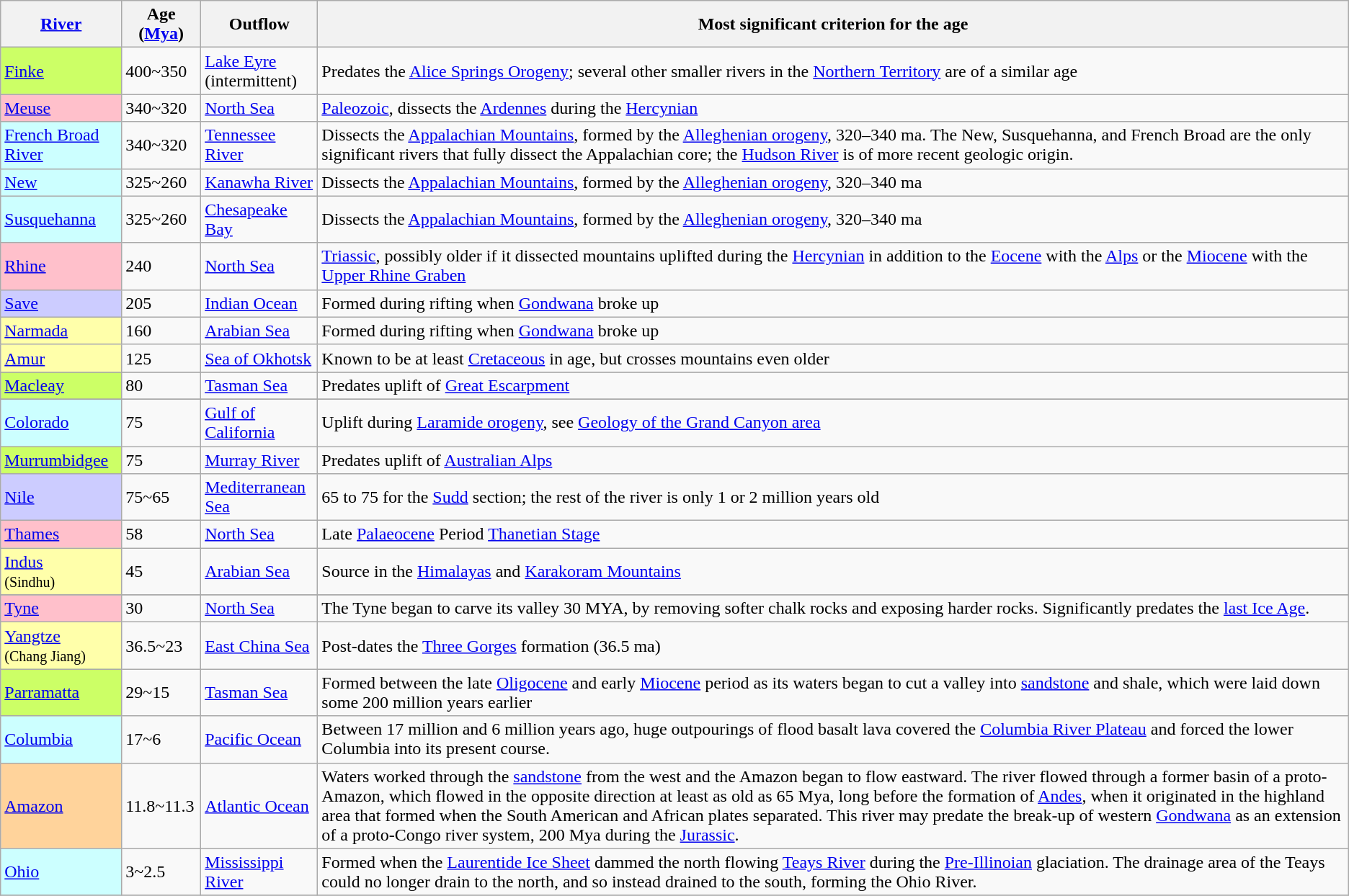<table class="wikitable sortable">
<tr>
<th><a href='#'>River</a></th>
<th data-sort-type="number">Age (<a href='#'>Mya</a>)</th>
<th>Outflow</th>
<th>Most significant criterion for the age</th>
</tr>
<tr>
<td bgcolor="#CCFF66"><a href='#'>Finke</a></td>
<td>400~350</td>
<td><a href='#'>Lake Eyre</a><br>(intermittent)</td>
<td>Predates the <a href='#'>Alice Springs Orogeny</a>; several other smaller rivers in the <a href='#'>Northern Territory</a> are of a similar age</td>
</tr>
<tr>
<td bgcolor="#FFC0CB"><a href='#'>Meuse</a></td>
<td>340~320</td>
<td><a href='#'>North Sea</a></td>
<td><a href='#'>Paleozoic</a>, dissects the <a href='#'>Ardennes</a> during the <a href='#'>Hercynian</a></td>
</tr>
<tr>
<td bgcolor="#CCFFFF"><a href='#'>French Broad River</a></td>
<td>340~320</td>
<td><a href='#'>Tennessee River</a></td>
<td>Dissects the <a href='#'>Appalachian Mountains</a>, formed by the <a href='#'>Alleghenian orogeny</a>, 320–340 ma.  The New, Susquehanna, and French Broad are the only significant rivers that fully dissect the Appalachian core; the <a href='#'>Hudson River</a> is of more recent geologic origin.</td>
</tr>
<tr>
<td bgcolor="#CCFFFF"><a href='#'>New</a></td>
<td>325~260</td>
<td><a href='#'>Kanawha River</a></td>
<td>Dissects the <a href='#'>Appalachian Mountains</a>, formed by the <a href='#'>Alleghenian orogeny</a>, 320–340 ma</td>
</tr>
<tr>
<td bgcolor="#CCFFFF"><a href='#'>Susquehanna</a></td>
<td>325~260</td>
<td><a href='#'>Chesapeake Bay</a></td>
<td>Dissects the <a href='#'>Appalachian Mountains</a>, formed by the <a href='#'>Alleghenian orogeny</a>, 320–340 ma</td>
</tr>
<tr>
<td bgcolor="#FFC0CB"><a href='#'>Rhine</a></td>
<td>240</td>
<td><a href='#'>North Sea</a></td>
<td><a href='#'>Triassic</a>, possibly older if it dissected mountains uplifted during the <a href='#'>Hercynian</a> in addition to the <a href='#'>Eocene</a> with the <a href='#'>Alps</a> or the <a href='#'>Miocene</a> with the <a href='#'>Upper Rhine Graben</a></td>
</tr>
<tr>
<td bgcolor="#CCCCFF"><a href='#'>Save</a></td>
<td>205</td>
<td><a href='#'>Indian Ocean</a></td>
<td>Formed during rifting when <a href='#'>Gondwana</a> broke up</td>
</tr>
<tr>
<td bgcolor="#FFFFAA"><a href='#'>Narmada</a></td>
<td>160</td>
<td><a href='#'>Arabian Sea</a></td>
<td>Formed during rifting when <a href='#'>Gondwana</a> broke up</td>
</tr>
<tr>
<td bgcolor="#FFFFAA"><a href='#'>Amur</a></td>
<td>125</td>
<td><a href='#'>Sea of Okhotsk</a></td>
<td>Known to be at least <a href='#'>Cretaceous</a> in age, but crosses mountains even older</td>
</tr>
<tr>
</tr>
<tr>
<td bgcolor="#CCFF66"><a href='#'>Macleay</a></td>
<td>80</td>
<td><a href='#'>Tasman Sea</a></td>
<td>Predates uplift of <a href='#'>Great Escarpment</a></td>
</tr>
<tr>
</tr>
<tr>
<td bgcolor="#CCFFFF"><a href='#'>Colorado</a></td>
<td>75</td>
<td><a href='#'>Gulf of California</a></td>
<td>Uplift during <a href='#'>Laramide orogeny</a>, see <a href='#'>Geology of the Grand Canyon area</a></td>
</tr>
<tr>
<td bgcolor="#CCFF66"><a href='#'>Murrumbidgee</a></td>
<td>75</td>
<td><a href='#'>Murray River</a></td>
<td>Predates uplift of <a href='#'>Australian Alps</a></td>
</tr>
<tr>
<td bgcolor="#CCCCFF"><a href='#'>Nile</a></td>
<td>75~65</td>
<td><a href='#'>Mediterranean Sea</a></td>
<td>65 to 75 for the <a href='#'>Sudd</a> section; the rest of the river is only 1 or 2 million years old</td>
</tr>
<tr>
<td bgcolor="#FFC0CB"><a href='#'>Thames</a></td>
<td>58</td>
<td><a href='#'>North Sea</a></td>
<td>Late <a href='#'>Palaeocene</a> Period <a href='#'>Thanetian Stage</a></td>
</tr>
<tr>
<td bgcolor="#FFFFAA"><a href='#'>Indus</a><br><small>(Sindhu)</small></td>
<td>45</td>
<td><a href='#'>Arabian Sea</a></td>
<td>Source in the <a href='#'>Himalayas</a> and <a href='#'>Karakoram Mountains</a></td>
</tr>
<tr>
</tr>
<tr>
<td bgcolor="#FFC0CB"><a href='#'>Tyne</a></td>
<td>30</td>
<td><a href='#'>North Sea</a></td>
<td>The Tyne began to carve its valley 30 MYA, by removing softer chalk rocks and exposing harder rocks. Significantly predates the <a href='#'>last Ice Age</a>.</td>
</tr>
<tr>
<td bgcolor="#FFFFAA"><a href='#'>Yangtze</a><br><small>(Chang Jiang)</small></td>
<td>36.5~23</td>
<td><a href='#'>East China Sea</a></td>
<td>Post-dates the <a href='#'>Three Gorges</a> formation (36.5 ma)</td>
</tr>
<tr>
<td bgcolor="#CCFF66"><a href='#'>Parramatta</a></td>
<td>29~15</td>
<td><a href='#'>Tasman Sea</a></td>
<td>Formed between the late <a href='#'>Oligocene</a> and early <a href='#'>Miocene</a> period as its waters began to cut a valley into <a href='#'>sandstone</a> and shale, which were laid down some 200 million years earlier</td>
</tr>
<tr>
<td bgcolor="#CCFFFF"><a href='#'>Columbia</a></td>
<td>17~6</td>
<td><a href='#'>Pacific Ocean</a></td>
<td>Between 17 million and 6 million years ago, huge outpourings of flood basalt lava covered the <a href='#'>Columbia River Plateau</a> and forced the lower Columbia into its present course.</td>
</tr>
<tr>
<td bgcolor="#FFD39B"><a href='#'>Amazon</a></td>
<td>11.8~11.3</td>
<td><a href='#'>Atlantic Ocean</a></td>
<td>Waters worked through the <a href='#'>sandstone</a> from the west and the Amazon began to flow eastward. The river flowed through a former basin of a proto-Amazon, which flowed in the opposite direction at least as old as 65 Mya, long before the formation of <a href='#'>Andes</a>, when it originated in the highland area that formed when the South American and African plates separated. This river may predate the break-up of western <a href='#'>Gondwana</a> as an extension of a proto-Congo river system, 200 Mya during the <a href='#'>Jurassic</a>.</td>
</tr>
<tr>
<td bgcolor="#CCFFFF"><a href='#'>Ohio</a></td>
<td>3~2.5</td>
<td><a href='#'>Mississippi River</a></td>
<td>Formed when the <a href='#'>Laurentide Ice Sheet</a> dammed the north flowing <a href='#'>Teays River</a> during the <a href='#'>Pre-Illinoian</a> glaciation. The drainage area of the Teays could no longer drain to the north, and so instead drained to the south, forming the Ohio River.</td>
</tr>
<tr>
</tr>
</table>
